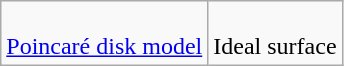<table class=wikitable>
<tr>
<td><br><a href='#'>Poincaré disk model</a></td>
<td><br>Ideal surface</td>
</tr>
</table>
